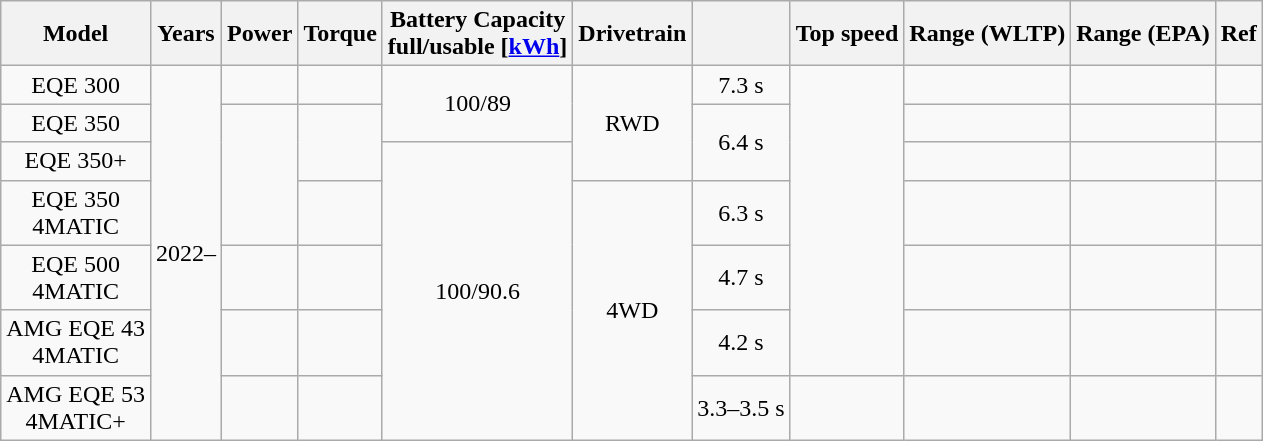<table class="wikitable sortable" style="text-align: center;">
<tr>
<th>Model</th>
<th>Years</th>
<th>Power</th>
<th>Torque</th>
<th>Battery Capacity<br>full/usable [<a href='#'>kWh</a>]</th>
<th>Drivetrain</th>
<th></th>
<th>Top speed</th>
<th> Range (WLTP)</th>
<th>Range (EPA)</th>
<th>Ref</th>
</tr>
<tr>
<td>EQE 300</td>
<td rowspan="7">2022–</td>
<td></td>
<td></td>
<td rowspan="2">100/89</td>
<td rowspan="3">RWD</td>
<td>7.3 s</td>
<td rowspan="6"></td>
<td></td>
<td></td>
<td></td>
</tr>
<tr>
<td>EQE 350</td>
<td rowspan="3"></td>
<td rowspan="2"></td>
<td rowspan="2">6.4 s</td>
<td></td>
<td></td>
<td></td>
</tr>
<tr>
<td>EQE 350+</td>
<td rowspan="5">100/90.6</td>
<td></td>
<td></td>
<td></td>
</tr>
<tr>
<td>EQE 350<br>4MATIC</td>
<td></td>
<td rowspan="4">4WD</td>
<td>6.3 s</td>
<td></td>
<td></td>
<td></td>
</tr>
<tr>
<td>EQE 500<br>4MATIC</td>
<td></td>
<td></td>
<td>4.7 s</td>
<td></td>
<td></td>
<td></td>
</tr>
<tr>
<td>AMG EQE 43 <br> 4MATIC</td>
<td></td>
<td></td>
<td>4.2 s</td>
<td></td>
<td></td>
<td></td>
</tr>
<tr>
<td>AMG EQE 53 <br> 4MATIC+</td>
<td></td>
<td></td>
<td>3.3–3.5 s</td>
<td></td>
<td></td>
<td></td>
<td></td>
</tr>
</table>
